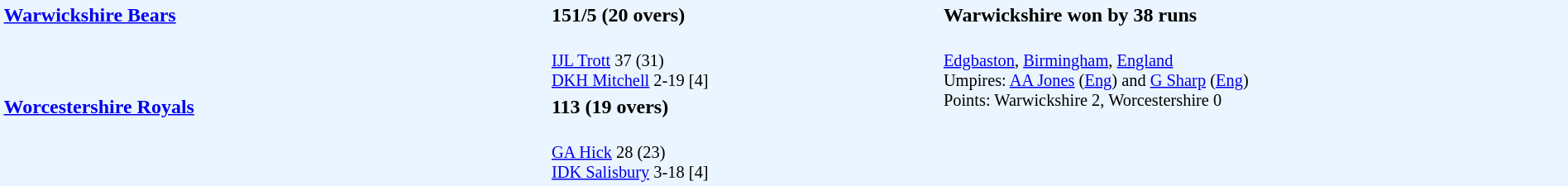<table style="width:100%; background:#ebf5ff;">
<tr>
<td style="width:35%; vertical-align:top;" rowspan="2"><strong><a href='#'>Warwickshire Bears</a></strong></td>
<td style="width:25%;"><strong>151/5 (20 overs)</strong></td>
<td style="width:40%;"><strong>Warwickshire won by 38 runs</strong></td>
</tr>
<tr>
<td style="font-size: 85%;"><br><a href='#'>IJL Trott</a> 37 (31)<br>
<a href='#'>DKH Mitchell</a> 2-19 [4]</td>
<td style="vertical-align:top; font-size:85%;" rowspan="3"><br><a href='#'>Edgbaston</a>, <a href='#'>Birmingham</a>, <a href='#'>England</a><br>
Umpires: <a href='#'>AA Jones</a> (<a href='#'>Eng</a>) and <a href='#'>G Sharp</a> (<a href='#'>Eng</a>)<br>
Points: Warwickshire 2, Worcestershire 0</td>
</tr>
<tr>
<td style="vertical-align:top;" rowspan="2"><strong><a href='#'>Worcestershire Royals</a></strong></td>
<td><strong>113 (19 overs)</strong></td>
</tr>
<tr>
<td style="font-size: 85%;"><br><a href='#'>GA Hick</a> 28 (23)<br>
<a href='#'>IDK Salisbury</a> 3-18 [4]</td>
</tr>
</table>
